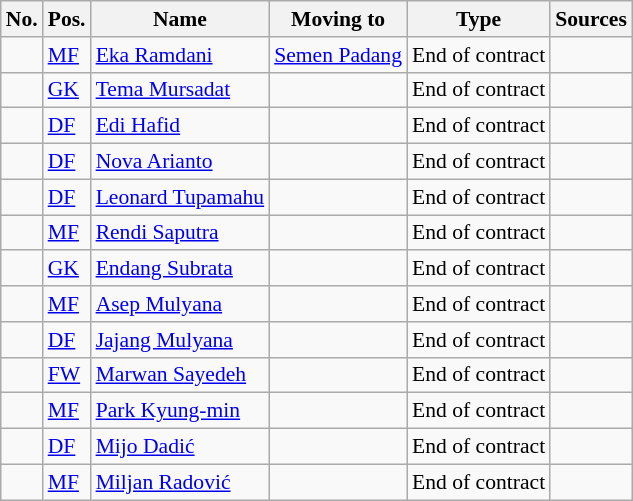<table class="wikitable" Style="font-size:90%">
<tr>
<th>No.</th>
<th>Pos.</th>
<th>Name</th>
<th>Moving to</th>
<th>Type</th>
<th>Sources</th>
</tr>
<tr>
<td></td>
<td><a href='#'>MF</a></td>
<td> <a href='#'>Eka Ramdani</a></td>
<td><a href='#'>Semen Padang</a></td>
<td>End of contract</td>
<td></td>
</tr>
<tr>
<td></td>
<td><a href='#'>GK</a></td>
<td> <a href='#'>Tema Mursadat</a></td>
<td></td>
<td>End of contract</td>
<td></td>
</tr>
<tr>
<td></td>
<td><a href='#'>DF</a></td>
<td> <a href='#'>Edi Hafid</a></td>
<td></td>
<td>End of contract</td>
<td></td>
</tr>
<tr>
<td></td>
<td><a href='#'>DF</a></td>
<td> <a href='#'>Nova Arianto</a></td>
<td></td>
<td>End of contract</td>
<td></td>
</tr>
<tr>
<td></td>
<td><a href='#'>DF</a></td>
<td> <a href='#'>Leonard Tupamahu</a></td>
<td></td>
<td>End of contract</td>
<td></td>
</tr>
<tr>
<td></td>
<td><a href='#'>MF</a></td>
<td> <a href='#'>Rendi Saputra</a></td>
<td></td>
<td>End of contract</td>
<td></td>
</tr>
<tr>
<td></td>
<td><a href='#'>GK</a></td>
<td> <a href='#'>Endang Subrata</a></td>
<td></td>
<td>End of contract</td>
<td></td>
</tr>
<tr>
<td></td>
<td><a href='#'>MF</a></td>
<td> <a href='#'>Asep Mulyana</a></td>
<td></td>
<td>End of contract</td>
<td></td>
</tr>
<tr>
<td></td>
<td><a href='#'>DF</a></td>
<td> <a href='#'>Jajang Mulyana</a></td>
<td></td>
<td>End of contract</td>
<td></td>
</tr>
<tr>
<td></td>
<td><a href='#'>FW</a></td>
<td> <a href='#'>Marwan Sayedeh</a></td>
<td></td>
<td>End of contract</td>
<td></td>
</tr>
<tr>
<td></td>
<td><a href='#'>MF</a></td>
<td> <a href='#'>Park Kyung-min</a></td>
<td></td>
<td>End of contract</td>
<td></td>
</tr>
<tr>
<td></td>
<td><a href='#'>DF</a></td>
<td> <a href='#'>Mijo Dadić</a></td>
<td></td>
<td>End of contract</td>
<td></td>
</tr>
<tr>
<td></td>
<td><a href='#'>MF</a></td>
<td> <a href='#'>Miljan Radović</a></td>
<td></td>
<td>End of contract</td>
<td></td>
</tr>
</table>
